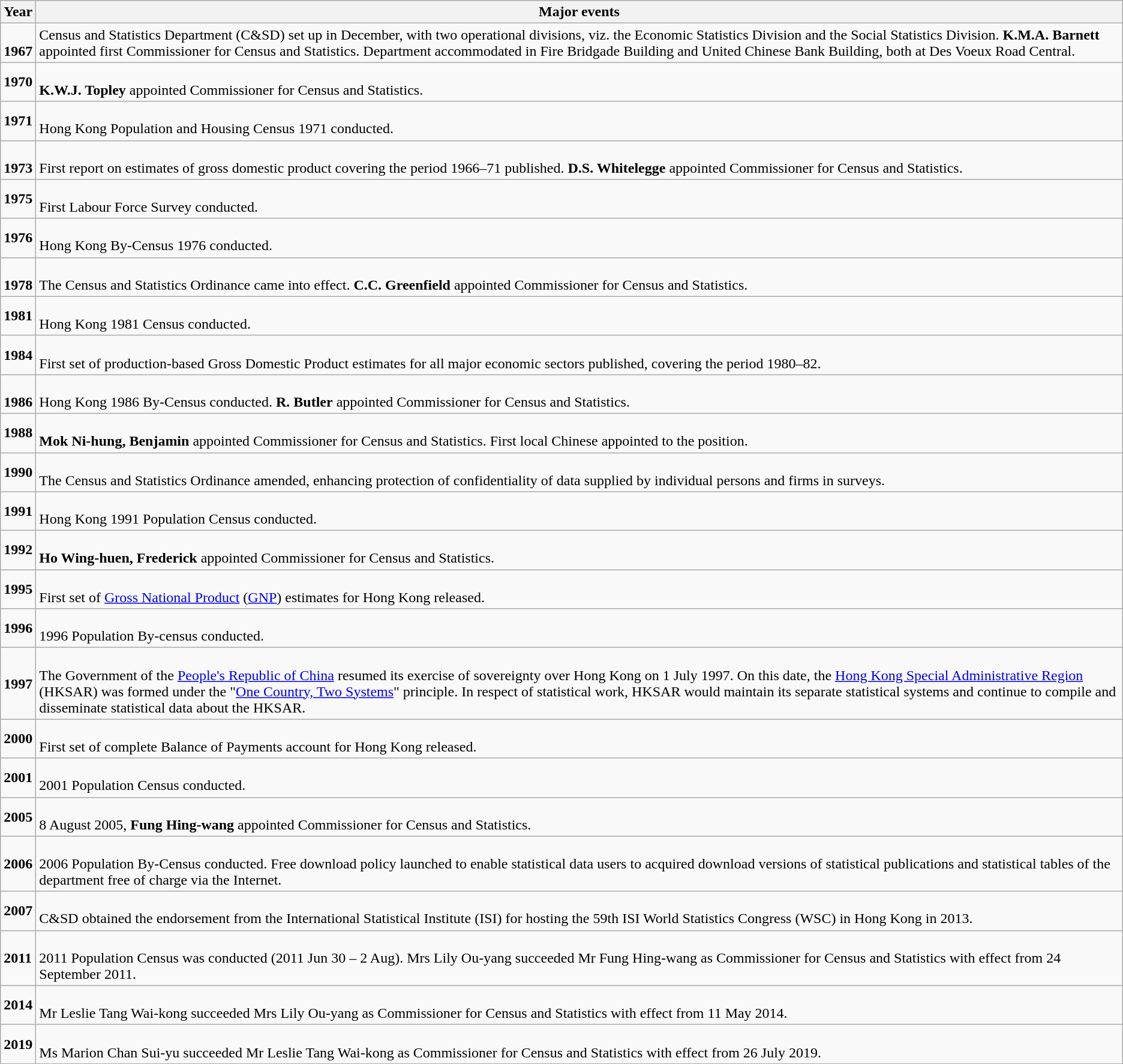<table class="wikitable">
<tr>
<th>Year</th>
<th>Major events</th>
</tr>
<tr valign="top">
<td><br><strong>1967</strong></td>
<td>Census and Statistics Department (C&SD) set up in December, with two operational divisions, viz. the Economic Statistics Division and the Social Statistics Division.  <strong>K.M.A. Barnett</strong> appointed first Commissioner for Census and Statistics.  Department accommodated in Fire Bridgade Building and United Chinese Bank Building, both at Des Voeux Road Central.</td>
</tr>
<tr>
<td><strong>1970</strong></td>
<td><br><strong>K.W.J. Topley</strong> appointed Commissioner for Census and Statistics.</td>
</tr>
<tr>
<td><strong>1971</strong></td>
<td><br>Hong Kong Population and Housing Census 1971 conducted.</td>
</tr>
<tr valign="top">
<td><br><strong>1973</strong></td>
<td><br>First report on estimates of gross domestic product covering the period 1966–71 published.
<strong>D.S. Whitelegge</strong> appointed Commissioner for Census and Statistics.</td>
</tr>
<tr>
<td><strong>1975</strong></td>
<td><br>First Labour Force Survey conducted.</td>
</tr>
<tr>
<td><strong>1976</strong></td>
<td><br>Hong Kong By-Census 1976 conducted.</td>
</tr>
<tr valign="top">
<td><br><strong>1978</strong></td>
<td><br>The Census and Statistics Ordinance came into effect.
<strong>C.C. Greenfield</strong> appointed Commissioner for Census and Statistics.</td>
</tr>
<tr>
<td><strong>1981</strong></td>
<td><br>Hong Kong 1981 Census conducted.</td>
</tr>
<tr>
<td><strong>1984</strong></td>
<td><br>First set of production-based Gross Domestic Product estimates for all major economic sectors published, covering the period 1980–82.</td>
</tr>
<tr valign="top">
<td><br><strong>1986</strong></td>
<td><br>Hong Kong 1986 By-Census conducted.
<strong>R. Butler</strong> appointed Commissioner for Census and Statistics.</td>
</tr>
<tr>
<td><strong>1988</strong></td>
<td><br><strong>Mok Ni-hung, Benjamin</strong> appointed Commissioner for Census and Statistics.  First local Chinese appointed to the position.</td>
</tr>
<tr>
<td><strong>1990</strong></td>
<td><br>The Census and Statistics Ordinance amended, enhancing protection of confidentiality of data supplied by individual persons and firms in surveys.</td>
</tr>
<tr>
<td><strong>1991</strong></td>
<td><br>Hong Kong 1991 Population Census conducted.</td>
</tr>
<tr>
<td><strong>1992</strong></td>
<td><br><strong>Ho Wing-huen, Frederick</strong> appointed Commissioner for Census and Statistics.</td>
</tr>
<tr>
<td><strong>1995</strong></td>
<td><br>First set of <a href='#'>Gross National Product</a> (<a href='#'>GNP</a>) estimates for Hong Kong released.</td>
</tr>
<tr>
<td><strong>1996</strong></td>
<td><br>1996 Population By-census conducted.</td>
</tr>
<tr>
<td><strong>1997</strong></td>
<td><br>The Government of the <a href='#'>People's Republic of China</a> resumed its exercise of sovereignty over Hong Kong on 1 July 1997.  On this date, the <a href='#'>Hong Kong Special Administrative Region</a> (HKSAR) was formed under the "<a href='#'>One Country, Two Systems</a>" principle.  In respect of statistical work, HKSAR would maintain its separate statistical systems and continue to compile and disseminate statistical data about the HKSAR.</td>
</tr>
<tr>
<td><strong>2000</strong></td>
<td><br>First set of complete Balance of Payments account for Hong Kong released.</td>
</tr>
<tr>
<td><strong>2001</strong></td>
<td><br>2001 Population Census conducted.</td>
</tr>
<tr>
<td><strong>2005</strong></td>
<td><br>8 August 2005, <strong>Fung Hing-wang</strong> appointed Commissioner for Census and Statistics.</td>
</tr>
<tr valign="top">
<td><br><strong>2006</strong></td>
<td><br>2006 Population By-Census conducted.
Free download policy launched to enable statistical data users to acquired download versions of statistical publications and statistical tables of the department free of charge via the Internet.</td>
</tr>
<tr>
<td><strong>2007</strong></td>
<td><br>C&SD obtained the endorsement from the International Statistical Institute (ISI) for hosting the 59th ISI World Statistics Congress (WSC) in Hong Kong in 2013.</td>
</tr>
<tr>
<td><strong>2011</strong></td>
<td><br>2011 Population Census was conducted (2011 Jun 30 – 2 Aug). Mrs Lily Ou-yang succeeded Mr Fung Hing-wang as Commissioner for Census and Statistics with effect from 24 September 2011.</td>
</tr>
<tr>
<td><strong>2014</strong></td>
<td><br>Mr Leslie Tang Wai-kong succeeded Mrs Lily Ou-yang as Commissioner for Census and Statistics with effect from 11 May 2014.</td>
</tr>
<tr>
<td><strong>2019</strong></td>
<td><br>Ms Marion Chan Sui-yu succeeded Mr Leslie Tang Wai-kong as Commissioner for Census and Statistics with effect from 26 July 2019.</td>
</tr>
</table>
